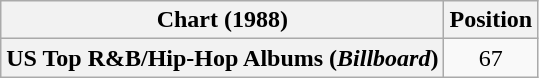<table class="wikitable plainrowheaders" style="text-align:center">
<tr>
<th scope="col">Chart (1988)</th>
<th scope="col">Position</th>
</tr>
<tr>
<th scope="row">US Top R&B/Hip-Hop Albums (<em>Billboard</em>)</th>
<td>67</td>
</tr>
</table>
